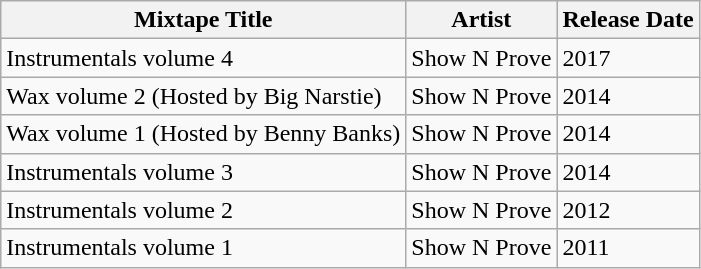<table class="wikitable">
<tr>
<th>Mixtape Title</th>
<th>Artist</th>
<th>Release Date</th>
</tr>
<tr>
<td>Instrumentals volume 4</td>
<td>Show N Prove</td>
<td>2017</td>
</tr>
<tr>
<td>Wax volume 2 (Hosted by Big Narstie)</td>
<td>Show N Prove</td>
<td>2014</td>
</tr>
<tr>
<td>Wax volume 1 (Hosted by Benny Banks)</td>
<td>Show N Prove</td>
<td>2014</td>
</tr>
<tr>
<td>Instrumentals volume 3</td>
<td>Show N Prove</td>
<td>2014</td>
</tr>
<tr>
<td>Instrumentals volume 2</td>
<td>Show N Prove</td>
<td>2012</td>
</tr>
<tr>
<td>Instrumentals volume 1</td>
<td>Show N Prove</td>
<td>2011</td>
</tr>
</table>
